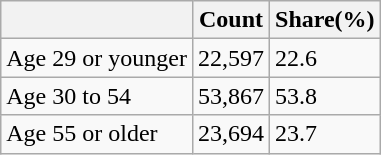<table class="wikitable">
<tr>
<th></th>
<th>Count</th>
<th>Share(%)</th>
</tr>
<tr>
<td>Age 29 or younger</td>
<td>22,597</td>
<td>22.6</td>
</tr>
<tr>
<td>Age 30 to 54</td>
<td>53,867</td>
<td>53.8</td>
</tr>
<tr>
<td>Age 55 or older</td>
<td>23,694</td>
<td>23.7</td>
</tr>
</table>
